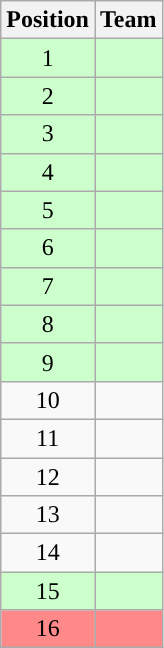<table class="wikitable" style="text-align:center">
<tr>
<th>Position</th>
<th>Team</th>
</tr>
<tr style="background:#cfc;">
<td>1</td>
<td></td>
</tr>
<tr style="background:#cfc;">
<td>2</td>
<td></td>
</tr>
<tr style="background:#cfc;">
<td>3</td>
<td></td>
</tr>
<tr style="background:#cfc;">
<td>4</td>
<td></td>
</tr>
<tr style="background:#cfc;">
<td>5</td>
<td></td>
</tr>
<tr style="background:#cfc;">
<td>6</td>
<td></td>
</tr>
<tr style="background:#cfc;">
<td>7</td>
<td></td>
</tr>
<tr style="background:#cfc;">
<td>8</td>
<td></td>
</tr>
<tr style="background:#cfc;">
<td>9</td>
<td></td>
</tr>
<tr style="background:#FF FA CD;">
<td>10</td>
<td></td>
</tr>
<tr style="background:#FF FA CD;">
<td>11</td>
<td></td>
</tr>
<tr style="background:#FF FA CD;">
<td>12</td>
<td></td>
</tr>
<tr style="background:#FF FA CD;">
<td>13</td>
<td></td>
</tr>
<tr style="background:#FF FA CD;">
<td>14</td>
<td></td>
</tr>
<tr style="background:#cfc;">
<td>15</td>
<td></td>
</tr>
<tr style="background:#FF8888;">
<td>16</td>
<td></td>
</tr>
</table>
